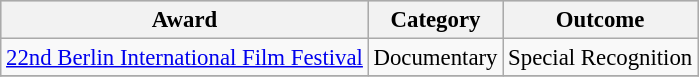<table class="wikitable" style="font-size: 95%;">
<tr style="background:#ccc; text-align:center;">
<th>Award</th>
<th>Category</th>
<th>Outcome</th>
</tr>
<tr>
<td><a href='#'>22nd Berlin International Film Festival</a></td>
<td>Documentary</td>
<td>Special Recognition</td>
</tr>
<tr>
</tr>
</table>
